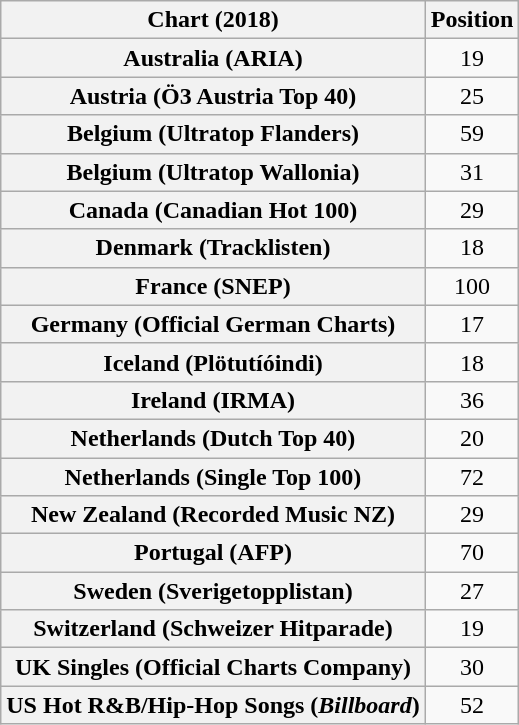<table class="wikitable sortable plainrowheaders" style="text-align:center">
<tr>
<th scope="col">Chart (2018)</th>
<th scope="col">Position</th>
</tr>
<tr>
<th scope="row">Australia (ARIA)</th>
<td>19</td>
</tr>
<tr>
<th scope="row">Austria (Ö3 Austria Top 40)</th>
<td>25</td>
</tr>
<tr>
<th scope="row">Belgium (Ultratop Flanders)</th>
<td>59</td>
</tr>
<tr>
<th scope="row">Belgium (Ultratop Wallonia)</th>
<td>31</td>
</tr>
<tr>
<th scope="row">Canada (Canadian Hot 100)</th>
<td>29</td>
</tr>
<tr>
<th scope="row">Denmark (Tracklisten)</th>
<td>18</td>
</tr>
<tr>
<th scope="row">France (SNEP)</th>
<td>100</td>
</tr>
<tr>
<th scope="row">Germany (Official German Charts)</th>
<td>17</td>
</tr>
<tr>
<th scope="row">Iceland (Plötutíóindi)</th>
<td>18</td>
</tr>
<tr>
<th scope="row">Ireland (IRMA)</th>
<td>36</td>
</tr>
<tr>
<th scope="row">Netherlands (Dutch Top 40)</th>
<td>20</td>
</tr>
<tr>
<th scope="row">Netherlands (Single Top 100)</th>
<td>72</td>
</tr>
<tr>
<th scope="row">New Zealand (Recorded Music NZ)</th>
<td>29</td>
</tr>
<tr>
<th scope="row">Portugal (AFP)</th>
<td>70</td>
</tr>
<tr>
<th scope="row">Sweden (Sverigetopplistan)</th>
<td>27</td>
</tr>
<tr>
<th scope="row">Switzerland (Schweizer Hitparade)</th>
<td>19</td>
</tr>
<tr>
<th scope="row">UK Singles (Official Charts Company)</th>
<td>30</td>
</tr>
<tr>
<th scope="row">US Hot R&B/Hip-Hop Songs (<em>Billboard</em>)</th>
<td>52</td>
</tr>
</table>
